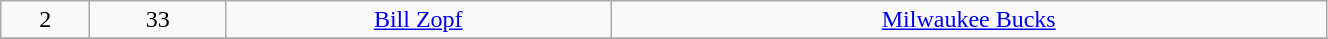<table class="wikitable" width="70%">
<tr align="center" bgcolor="">
<td>2</td>
<td>33</td>
<td><a href='#'>Bill Zopf</a></td>
<td><a href='#'>Milwaukee Bucks</a></td>
</tr>
<tr align="center" bgcolor="">
</tr>
</table>
